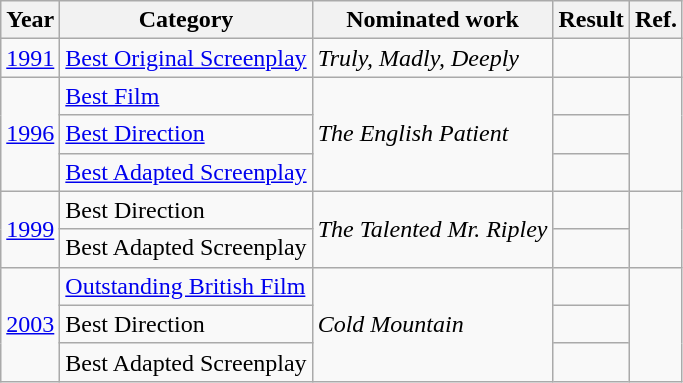<table class=wikitable>
<tr>
<th scope="col">Year</th>
<th scope="col">Category</th>
<th scope="col">Nominated work</th>
<th scope="col">Result</th>
<th>Ref.</th>
</tr>
<tr>
<td><a href='#'>1991</a></td>
<td><a href='#'>Best Original Screenplay</a></td>
<td><em>Truly, Madly, Deeply</em></td>
<td></td>
<td></td>
</tr>
<tr>
<td rowspan=3><a href='#'>1996</a></td>
<td><a href='#'>Best Film</a></td>
<td rowspan=3><em>The English Patient</em></td>
<td></td>
<td rowspan=3></td>
</tr>
<tr>
<td><a href='#'>Best Direction</a></td>
<td></td>
</tr>
<tr>
<td><a href='#'>Best Adapted Screenplay</a></td>
<td></td>
</tr>
<tr>
<td rowspan=2><a href='#'>1999</a></td>
<td>Best Direction</td>
<td rowspan=2><em>The Talented Mr. Ripley</em></td>
<td></td>
<td rowspan=2></td>
</tr>
<tr>
<td>Best Adapted Screenplay</td>
<td></td>
</tr>
<tr>
<td rowspan=3><a href='#'>2003</a></td>
<td><a href='#'>Outstanding British Film</a></td>
<td rowspan=3><em>Cold Mountain</em></td>
<td></td>
<td rowspan=3></td>
</tr>
<tr>
<td>Best Direction</td>
<td></td>
</tr>
<tr>
<td>Best Adapted Screenplay</td>
<td></td>
</tr>
</table>
